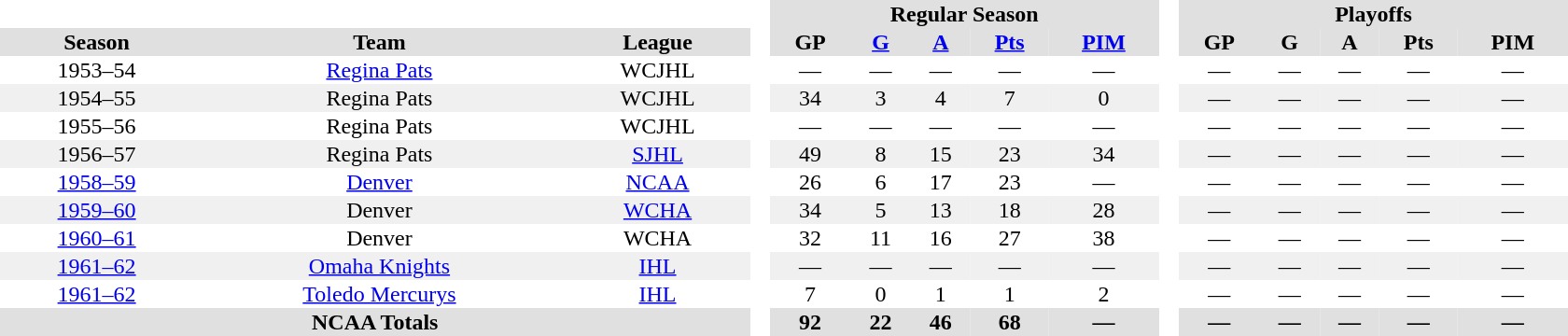<table border="0" cellpadding="1" cellspacing="0" style="text-align:center; width:70em">
<tr bgcolor="#e0e0e0">
<th colspan="3"  bgcolor="#ffffff"> </th>
<th rowspan="99" bgcolor="#ffffff"> </th>
<th colspan="5">Regular Season</th>
<th rowspan="99" bgcolor="#ffffff"> </th>
<th colspan="5">Playoffs</th>
</tr>
<tr bgcolor="#e0e0e0">
<th>Season</th>
<th>Team</th>
<th>League</th>
<th>GP</th>
<th><a href='#'>G</a></th>
<th><a href='#'>A</a></th>
<th><a href='#'>Pts</a></th>
<th><a href='#'>PIM</a></th>
<th>GP</th>
<th>G</th>
<th>A</th>
<th>Pts</th>
<th>PIM</th>
</tr>
<tr>
<td>1953–54</td>
<td><a href='#'>Regina Pats</a></td>
<td>WCJHL</td>
<td>—</td>
<td>—</td>
<td>—</td>
<td>—</td>
<td>—</td>
<td>—</td>
<td>—</td>
<td>—</td>
<td>—</td>
<td>—</td>
</tr>
<tr bgcolor=f0f0f0>
<td>1954–55</td>
<td>Regina Pats</td>
<td>WCJHL</td>
<td>34</td>
<td>3</td>
<td>4</td>
<td>7</td>
<td>0</td>
<td>—</td>
<td>—</td>
<td>—</td>
<td>—</td>
<td>—</td>
</tr>
<tr>
<td>1955–56</td>
<td>Regina Pats</td>
<td>WCJHL</td>
<td>—</td>
<td>—</td>
<td>—</td>
<td>—</td>
<td>—</td>
<td>—</td>
<td>—</td>
<td>—</td>
<td>—</td>
<td>—</td>
</tr>
<tr bgcolor=f0f0f0>
<td>1956–57</td>
<td>Regina Pats</td>
<td><a href='#'>SJHL</a></td>
<td>49</td>
<td>8</td>
<td>15</td>
<td>23</td>
<td>34</td>
<td>—</td>
<td>—</td>
<td>—</td>
<td>—</td>
<td>—</td>
</tr>
<tr>
<td><a href='#'>1958–59</a></td>
<td><a href='#'>Denver</a></td>
<td><a href='#'>NCAA</a></td>
<td>26</td>
<td>6</td>
<td>17</td>
<td>23</td>
<td>—</td>
<td>—</td>
<td>—</td>
<td>—</td>
<td>—</td>
<td>—</td>
</tr>
<tr bgcolor=f0f0f0>
<td><a href='#'>1959–60</a></td>
<td>Denver</td>
<td><a href='#'>WCHA</a></td>
<td>34</td>
<td>5</td>
<td>13</td>
<td>18</td>
<td>28</td>
<td>—</td>
<td>—</td>
<td>—</td>
<td>—</td>
<td>—</td>
</tr>
<tr>
<td><a href='#'>1960–61</a></td>
<td>Denver</td>
<td>WCHA</td>
<td>32</td>
<td>11</td>
<td>16</td>
<td>27</td>
<td>38</td>
<td>—</td>
<td>—</td>
<td>—</td>
<td>—</td>
<td>—</td>
</tr>
<tr bgcolor=f0f0f0>
<td><a href='#'>1961–62</a></td>
<td><a href='#'>Omaha Knights</a></td>
<td><a href='#'>IHL</a></td>
<td>—</td>
<td>—</td>
<td>—</td>
<td>—</td>
<td>—</td>
<td>—</td>
<td>—</td>
<td>—</td>
<td>—</td>
<td>—</td>
</tr>
<tr>
<td><a href='#'>1961–62</a></td>
<td><a href='#'>Toledo Mercurys</a></td>
<td><a href='#'>IHL</a></td>
<td>7</td>
<td>0</td>
<td>1</td>
<td>1</td>
<td>2</td>
<td>—</td>
<td>—</td>
<td>—</td>
<td>—</td>
<td>—</td>
</tr>
<tr bgcolor="#e0e0e0">
<th colspan="3">NCAA Totals</th>
<th>92</th>
<th>22</th>
<th>46</th>
<th>68</th>
<th>—</th>
<th>—</th>
<th>—</th>
<th>—</th>
<th>—</th>
<th>—</th>
</tr>
</table>
